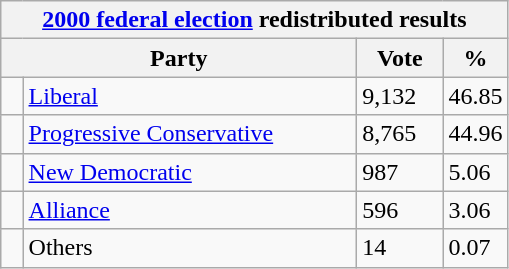<table class="wikitable">
<tr>
<th colspan="4"><a href='#'>2000 federal election</a> redistributed results</th>
</tr>
<tr>
<th bgcolor="#DDDDFF" width="230px" colspan="2">Party</th>
<th bgcolor="#DDDDFF" width="50px">Vote</th>
<th bgcolor="#DDDDFF" width="30px">%</th>
</tr>
<tr>
<td> </td>
<td><a href='#'>Liberal</a></td>
<td>9,132</td>
<td>46.85</td>
</tr>
<tr>
<td> </td>
<td><a href='#'>Progressive Conservative</a></td>
<td>8,765</td>
<td>44.96</td>
</tr>
<tr>
<td> </td>
<td><a href='#'>New Democratic</a></td>
<td>987</td>
<td>5.06</td>
</tr>
<tr>
<td> </td>
<td><a href='#'>Alliance</a></td>
<td>596</td>
<td>3.06</td>
</tr>
<tr>
<td> </td>
<td>Others</td>
<td>14</td>
<td>0.07</td>
</tr>
</table>
